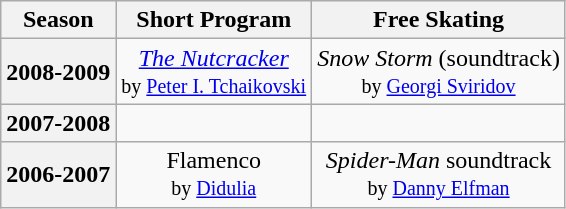<table class="wikitable"  style="text-align:center">
<tr>
<th>Season</th>
<th>Short Program</th>
<th>Free Skating</th>
</tr>
<tr>
<th>2008-2009</th>
<td><em><a href='#'>The Nutcracker</a></em> <br><small> by <a href='#'>Peter I. Tchaikovski</a></small></td>
<td><em>Snow Storm</em> (soundtrack) <br><small> by <a href='#'>Georgi Sviridov</a></small></td>
</tr>
<tr>
<th>2007-2008</th>
<td></td>
<td></td>
</tr>
<tr>
<th>2006-2007</th>
<td>Flamenco <br><small> by <a href='#'>Didulia</a></small></td>
<td><em>Spider-Man</em> soundtrack <br><small>  by <a href='#'>Danny Elfman</a></small></td>
</tr>
</table>
